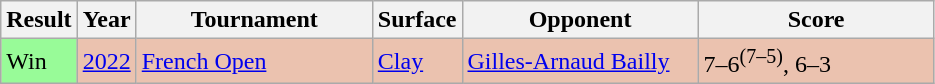<table class="wikitable">
<tr>
<th>Result</th>
<th>Year</th>
<th width=150>Tournament</th>
<th>Surface</th>
<th width=150>Opponent</th>
<th width=150>Score</th>
</tr>
<tr style="background:#ebc2af;">
<td bgcolor=98fb98>Win</td>
<td><a href='#'>2022</a></td>
<td><a href='#'>French Open</a></td>
<td><a href='#'>Clay</a></td>
<td> <a href='#'>Gilles-Arnaud Bailly</a></td>
<td>7–6<sup>(7–5)</sup>, 6–3</td>
</tr>
</table>
